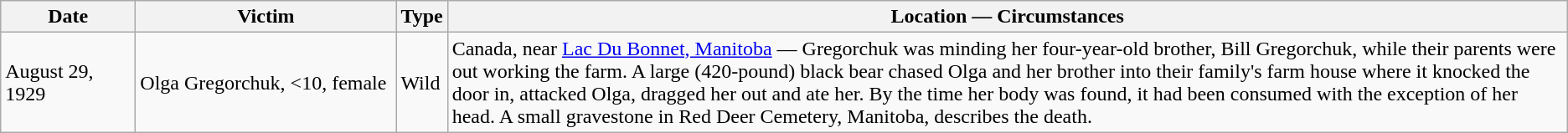<table class="wikitable sortable">
<tr>
<th style="width:100px;">Date</th>
<th style="width:200px;" class="unsortable">Victim</th>
<th class="unsortable">Type</th>
<th class=unsortable>Location — Circumstances</th>
</tr>
<tr>
<td>August 29, 1929</td>
<td>Olga Gregorchuk, <10, female</td>
<td>Wild</td>
<td>Canada, near <a href='#'>Lac Du Bonnet, Manitoba</a> — Gregorchuk was minding her four-year-old brother, Bill Gregorchuk, while their parents were out working the farm. A large (420-pound) black bear chased Olga and her brother into their family's farm house where it knocked the door in, attacked Olga, dragged her out and ate her. By the time her body was found, it had been consumed with the exception of her head. A small gravestone in Red Deer Cemetery, Manitoba, describes the death.</td>
</tr>
</table>
